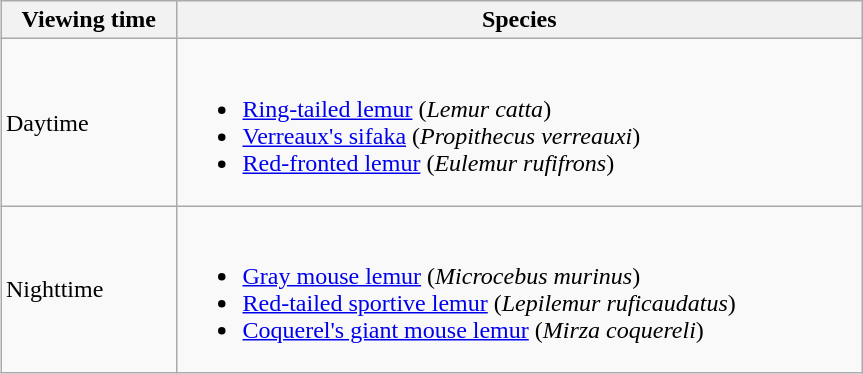<table class="wikitable" style="margin: 1em auto 1em auto" border="1" width="575pt">
<tr>
<th>Viewing time</th>
<th>Species</th>
</tr>
<tr>
<td>Daytime</td>
<td><br><ul><li><a href='#'>Ring-tailed lemur</a> (<em>Lemur catta</em>)</li><li><a href='#'>Verreaux's sifaka</a> (<em>Propithecus verreauxi</em>)</li><li><a href='#'>Red-fronted lemur</a> (<em>Eulemur rufifrons</em>)</li></ul></td>
</tr>
<tr>
<td>Nighttime</td>
<td><br><ul><li><a href='#'>Gray mouse lemur</a> (<em>Microcebus murinus</em>)</li><li><a href='#'>Red-tailed sportive lemur</a> (<em>Lepilemur ruficaudatus</em>)</li><li><a href='#'>Coquerel's giant mouse lemur</a> (<em>Mirza coquereli</em>)</li></ul></td>
</tr>
</table>
